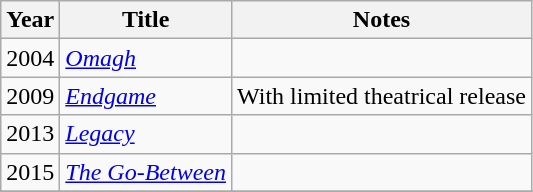<table class="wikitable">
<tr>
<th>Year</th>
<th>Title</th>
<th>Notes</th>
</tr>
<tr>
<td>2004</td>
<td><em><a href='#'>Omagh</a></em></td>
<td></td>
</tr>
<tr>
<td>2009</td>
<td><em><a href='#'>Endgame</a></em></td>
<td>With limited theatrical release</td>
</tr>
<tr>
<td>2013</td>
<td><em><a href='#'>Legacy</a></em></td>
<td></td>
</tr>
<tr>
<td>2015</td>
<td><em><a href='#'>The Go-Between</a></em></td>
<td></td>
</tr>
<tr>
</tr>
</table>
